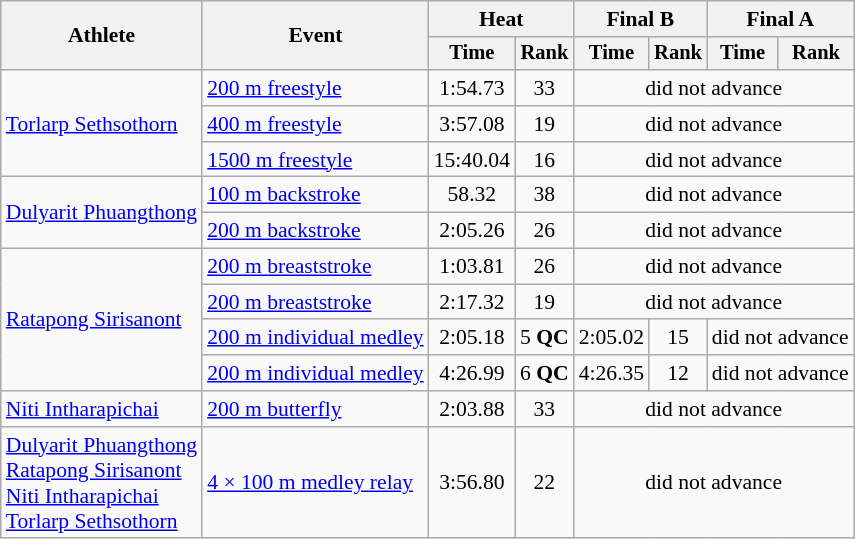<table class=wikitable style="font-size:90%">
<tr>
<th rowspan="2">Athlete</th>
<th rowspan="2">Event</th>
<th colspan="2">Heat</th>
<th colspan="2">Final B</th>
<th colspan="2">Final A</th>
</tr>
<tr style="font-size:95%">
<th>Time</th>
<th>Rank</th>
<th>Time</th>
<th>Rank</th>
<th>Time</th>
<th>Rank</th>
</tr>
<tr>
<td rowspan=3><a href='#'>Torlarp Sethsothorn</a></td>
<td><a href='#'>200 m freestyle</a></td>
<td align="center">1:54.73</td>
<td align="center">33</td>
<td colspan=4 align="center">did not advance</td>
</tr>
<tr>
<td><a href='#'>400 m freestyle</a></td>
<td align="center">3:57.08</td>
<td align="center">19</td>
<td colspan=4 align="center">did not advance</td>
</tr>
<tr>
<td><a href='#'>1500 m freestyle</a></td>
<td align="center">15:40.04</td>
<td align="center">16</td>
<td colspan=4 align="center">did not advance</td>
</tr>
<tr>
<td rowspan=2><a href='#'>Dulyarit Phuangthong</a></td>
<td><a href='#'>100 m backstroke</a></td>
<td align="center">58.32</td>
<td align="center">38</td>
<td colspan=4 align="center">did not advance</td>
</tr>
<tr>
<td><a href='#'>200 m backstroke</a></td>
<td align="center">2:05.26</td>
<td align="center">26</td>
<td colspan=4 align="center">did not advance</td>
</tr>
<tr>
<td rowspan=4><a href='#'>Ratapong Sirisanont</a></td>
<td><a href='#'>200 m breaststroke</a></td>
<td align="center">1:03.81</td>
<td align="center">26</td>
<td colspan=4 align="center">did not advance</td>
</tr>
<tr>
<td><a href='#'>200 m breaststroke</a></td>
<td align="center">2:17.32</td>
<td align="center">19</td>
<td colspan=4 align="center">did not advance</td>
</tr>
<tr>
<td><a href='#'>200 m individual medley</a></td>
<td align="center">2:05.18</td>
<td align="center">5 <strong>QC</strong></td>
<td align="center">2:05.02</td>
<td align="center">15</td>
<td colspan=2 align="center">did not advance</td>
</tr>
<tr>
<td><a href='#'>200 m individual medley</a></td>
<td align="center">4:26.99</td>
<td align="center">6 <strong>QC</strong></td>
<td align="center">4:26.35</td>
<td align="center">12</td>
<td colspan=2 align="center">did not advance</td>
</tr>
<tr>
<td><a href='#'>Niti Intharapichai</a></td>
<td><a href='#'>200 m butterfly</a></td>
<td align="center">2:03.88</td>
<td align="center">33</td>
<td colspan=4 align="center">did not advance</td>
</tr>
<tr>
<td><a href='#'>Dulyarit Phuangthong</a><br><a href='#'>Ratapong Sirisanont</a><br><a href='#'>Niti Intharapichai</a><br><a href='#'>Torlarp Sethsothorn</a></td>
<td><a href='#'>4 × 100 m medley relay</a></td>
<td align="center">3:56.80</td>
<td align="center">22</td>
<td colspan=4 align="center">did not advance</td>
</tr>
</table>
